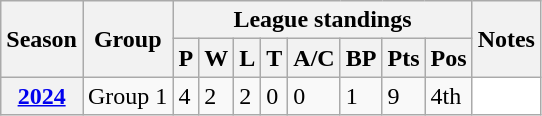<table class="wikitable sortable">
<tr>
<th scope="col" rowspan="2">Season</th>
<th scope="col" rowspan="2">Group</th>
<th scope="col" colspan="8">League standings</th>
<th scope="col" rowspan="2">Notes</th>
</tr>
<tr>
<th scope="col">P</th>
<th scope="col">W</th>
<th scope="col">L</th>
<th scope="col">T</th>
<th scope="col">A/C</th>
<th scope="col">BP</th>
<th scope="col">Pts</th>
<th scope="col">Pos</th>
</tr>
<tr>
<th scope="row"><a href='#'>2024</a></th>
<td>Group 1</td>
<td>4</td>
<td>2</td>
<td>2</td>
<td>0</td>
<td>0</td>
<td>1</td>
<td>9</td>
<td>4th</td>
<td style="background: white;"></td>
</tr>
</table>
